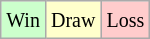<table class="wikitable">
<tr>
<td style="background-color: #CCFFCC;"><small>Win</small></td>
<td style="background-color: #FFFFCC;"><small>Draw</small></td>
<td style="background-color: #FFCCCC;"><small>Loss</small></td>
</tr>
</table>
